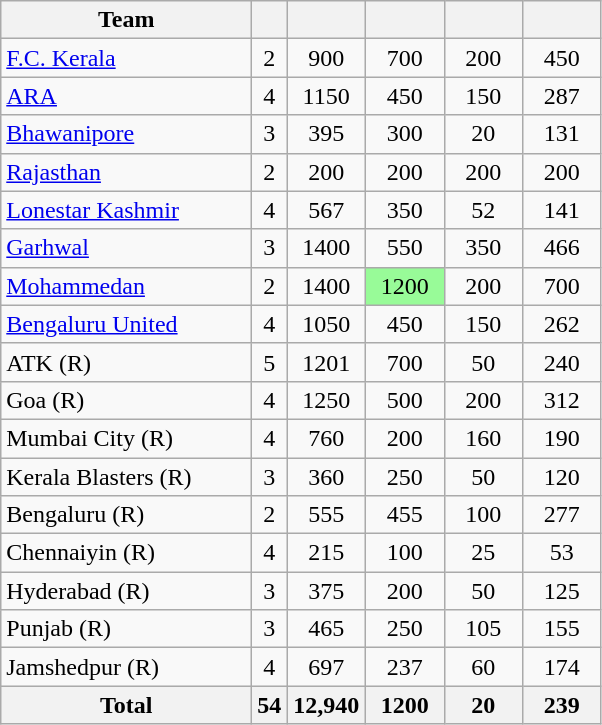<table class="wikitable sortable">
<tr>
<th width=160>Team</th>
<th></th>
<th width=45></th>
<th width=45></th>
<th width=45></th>
<th width=45></th>
</tr>
<tr>
<td><a href='#'>F.C. Kerala</a></td>
<td align=center>2</td>
<td align=center>900</td>
<td align=center>700</td>
<td align=center>200</td>
<td align=center>450<br></td>
</tr>
<tr>
<td><a href='#'>ARA</a></td>
<td align=center>4</td>
<td align=center>1150</td>
<td align=center>450</td>
<td align=center>150</td>
<td align=center>287<br></td>
</tr>
<tr>
<td><a href='#'>Bhawanipore</a></td>
<td align=center>3</td>
<td align=center>395</td>
<td align=center>300</td>
<td align=center>20</td>
<td align=center>131<br></td>
</tr>
<tr>
<td><a href='#'>Rajasthan</a></td>
<td align=center>2</td>
<td align=center>200</td>
<td align=center>200</td>
<td align=center>200</td>
<td align=center>200<br></td>
</tr>
<tr>
<td><a href='#'>Lonestar Kashmir</a></td>
<td align=center>4</td>
<td align=center>567</td>
<td align=center>350</td>
<td align=center>52</td>
<td align=center>141<br></td>
</tr>
<tr>
<td><a href='#'>Garhwal</a></td>
<td align=center>3</td>
<td align=center>1400</td>
<td align=center>550</td>
<td align=center>350</td>
<td align=center>466<br></td>
</tr>
<tr>
<td><a href='#'>Mohammedan</a></td>
<td align=center>2</td>
<td align=center>1400</td>
<td align=center bgcolor="#98FB98">1200</td>
<td align=center>200</td>
<td align=center>700<br></td>
</tr>
<tr>
<td><a href='#'>Bengaluru United</a></td>
<td align=center>4</td>
<td align=center>1050</td>
<td align=center>450</td>
<td align=center>150</td>
<td align=center>262<br></td>
</tr>
<tr>
<td>ATK (R)</td>
<td align=center>5</td>
<td align=center>1201</td>
<td align=center>700</td>
<td align=center>50</td>
<td align=center>240<br></td>
</tr>
<tr>
<td>Goa (R)</td>
<td align=center>4</td>
<td align=center>1250</td>
<td align=center>500</td>
<td align=center>200</td>
<td align=center>312<br></td>
</tr>
<tr>
<td>Mumbai City (R)</td>
<td align=center>4</td>
<td align=center>760</td>
<td align=center>200</td>
<td align=center>160</td>
<td align=center>190<br></td>
</tr>
<tr>
<td>Kerala Blasters (R)</td>
<td align=center>3</td>
<td align=center>360</td>
<td align=center>250</td>
<td align=center>50</td>
<td align=center>120<br></td>
</tr>
<tr>
<td>Bengaluru (R)</td>
<td align=center>2</td>
<td align=center>555</td>
<td align=center>455</td>
<td align=center>100</td>
<td align=center>277<br></td>
</tr>
<tr>
<td>Chennaiyin (R)</td>
<td align=center>4</td>
<td align=center>215</td>
<td align=center>100</td>
<td align=center>25</td>
<td align=center>53<br></td>
</tr>
<tr>
<td>Hyderabad (R)</td>
<td align=center>3</td>
<td align=center>375</td>
<td align=center>200</td>
<td align=center>50</td>
<td align=center>125<br></td>
</tr>
<tr>
<td>Punjab (R)</td>
<td align=center>3</td>
<td align=center>465</td>
<td align=center>250</td>
<td align=center>105</td>
<td align=center>155<br></td>
</tr>
<tr>
<td>Jamshedpur (R)</td>
<td align=center>4</td>
<td align=center>697</td>
<td align=center>237</td>
<td align=center>60</td>
<td align=center>174<br></td>
</tr>
<tr>
<th>Total</th>
<th align=center>54</th>
<th align=center>12,940</th>
<th align=center>1200</th>
<th align=center>20</th>
<th align=center>239</th>
</tr>
</table>
